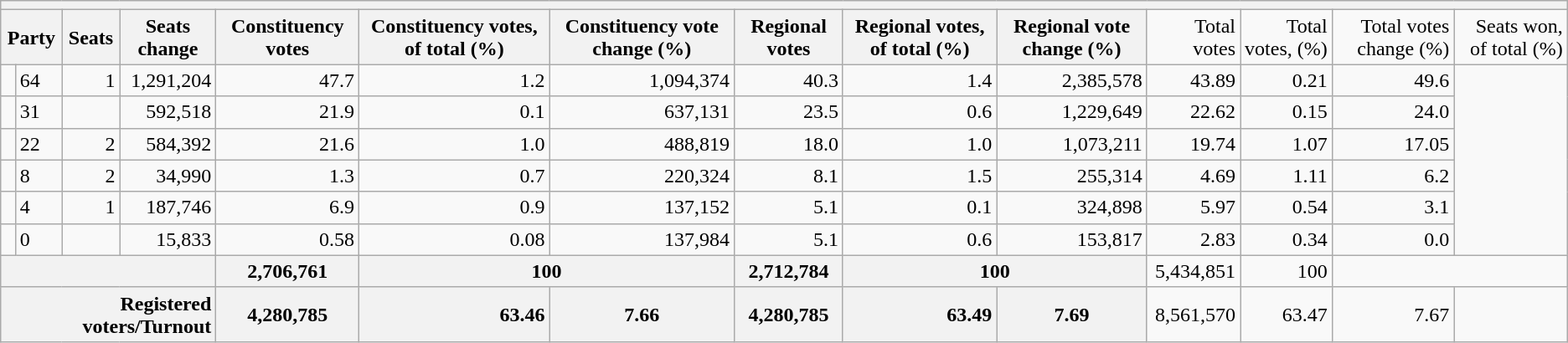<table class="wikitable" style="text-align:right;">
<tr>
<th colspan="14"></th>
</tr>
<tr>
<th colspan="2" rowspan="1">Party</th>
<th>Seats</th>
<th>Seats <br>change</th>
<th>Constituency votes</th>
<th>Constituency votes, of total (%)</th>
<th>Constituency vote change (%)</th>
<th>Regional votes</th>
<th>Regional votes, of total (%)</th>
<th>Regional vote change (%)</th>
<td>Total votes</td>
<td>Total votes, (%)</td>
<td>Total votes change (%)</td>
<td>Seats won, of total (%)</td>
</tr>
<tr>
<td></td>
<td rowspan="1" style="text-align: left;" scope="row">64</td>
<td>1</td>
<td>1,291,204</td>
<td>47.7</td>
<td>1.2</td>
<td>1,094,374</td>
<td>40.3</td>
<td>1.4</td>
<td>2,385,578</td>
<td>43.89</td>
<td>0.21</td>
<td>49.6</td>
</tr>
<tr>
<td></td>
<td rowspan="1" style="text-align: left;" scope="row">31</td>
<td></td>
<td>592,518</td>
<td>21.9</td>
<td>0.1</td>
<td>637,131</td>
<td>23.5</td>
<td>0.6</td>
<td>1,229,649</td>
<td>22.62</td>
<td>0.15</td>
<td>24.0</td>
</tr>
<tr>
<td></td>
<td rowspan="1" style="text-align: left;" scope="row">22</td>
<td>2</td>
<td>584,392</td>
<td>21.6</td>
<td>1.0</td>
<td>488,819</td>
<td>18.0</td>
<td>1.0</td>
<td>1,073,211</td>
<td>19.74</td>
<td>1.07</td>
<td>17.05</td>
</tr>
<tr>
<td></td>
<td rowspan="1" style="text-align: left;" scope="row">8</td>
<td>2</td>
<td>34,990</td>
<td>1.3</td>
<td>0.7</td>
<td>220,324</td>
<td>8.1</td>
<td>1.5</td>
<td>255,314</td>
<td>4.69</td>
<td>1.11</td>
<td>6.2</td>
</tr>
<tr>
<td></td>
<td rowspan="1" style="text-align: left;" scope="row">4</td>
<td>1</td>
<td>187,746</td>
<td>6.9</td>
<td>0.9</td>
<td>137,152</td>
<td>5.1</td>
<td>0.1</td>
<td>324,898</td>
<td>5.97</td>
<td>0.54</td>
<td>3.1</td>
</tr>
<tr>
<td></td>
<td rowspan="1" style="text-align: left;" scope="row">0</td>
<td></td>
<td>15,833</td>
<td>0.58</td>
<td>0.08</td>
<td>137,984</td>
<td>5.1</td>
<td>0.6</td>
<td>153,817</td>
<td>2.83</td>
<td>0.34</td>
<td>0.0</td>
</tr>
<tr class="unsorted">
<th colspan="4" style="text-align:right;"></th>
<th>2,706,761</th>
<th colspan="2">100</th>
<th>2,712,784</th>
<th colspan="2">100</th>
<td>5,434,851</td>
<td>100</td>
<td colspan="2"></td>
</tr>
<tr class="unsorted">
<th colspan="4" style="text-align:right;">Registered voters/Turnout</th>
<th>4,280,785</th>
<th style="text-align:right;">63.46</th>
<th>7.66</th>
<th>4,280,785</th>
<th style="text-align:right;">63.49</th>
<th>7.69</th>
<td>8,561,570</td>
<td style="text-align:right;">63.47</td>
<td>7.67</td>
<td></td>
</tr>
</table>
